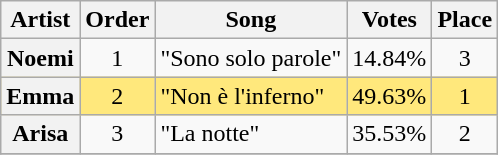<table class="sortable wikitable plainrowheaders">
<tr>
<th>Artist</th>
<th>Order</th>
<th>Song</th>
<th>Votes</th>
<th>Place</th>
</tr>
<tr>
<th scope="row">Noemi</th>
<td style="text-align:center;">1</td>
<td>"Sono solo parole"</td>
<td style="text-align:center;">14.84%</td>
<td style="text-align:center;">3</td>
</tr>
<tr style="background:#ffe87c;">
<th scope="row">Emma</th>
<td style="text-align:center;">2</td>
<td>"Non è l'inferno"</td>
<td style="text-align:center;">49.63%</td>
<td style="text-align:center;">1</td>
</tr>
<tr>
<th scope="row">Arisa</th>
<td style="text-align:center;">3</td>
<td>"La notte"</td>
<td style="text-align:center;">35.53%</td>
<td style="text-align:center;">2</td>
</tr>
<tr>
</tr>
</table>
